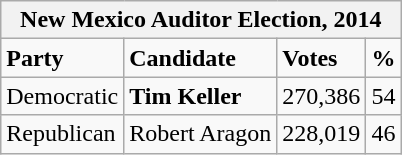<table class="wikitable">
<tr>
<th colspan="4">New Mexico Auditor Election, 2014</th>
</tr>
<tr>
<td><strong>Party</strong></td>
<td><strong>Candidate</strong></td>
<td><strong>Votes</strong></td>
<td><strong>%</strong></td>
</tr>
<tr>
<td>Democratic</td>
<td><strong>Tim Keller</strong></td>
<td>270,386</td>
<td>54</td>
</tr>
<tr>
<td>Republican</td>
<td>Robert Aragon</td>
<td>228,019</td>
<td>46</td>
</tr>
</table>
